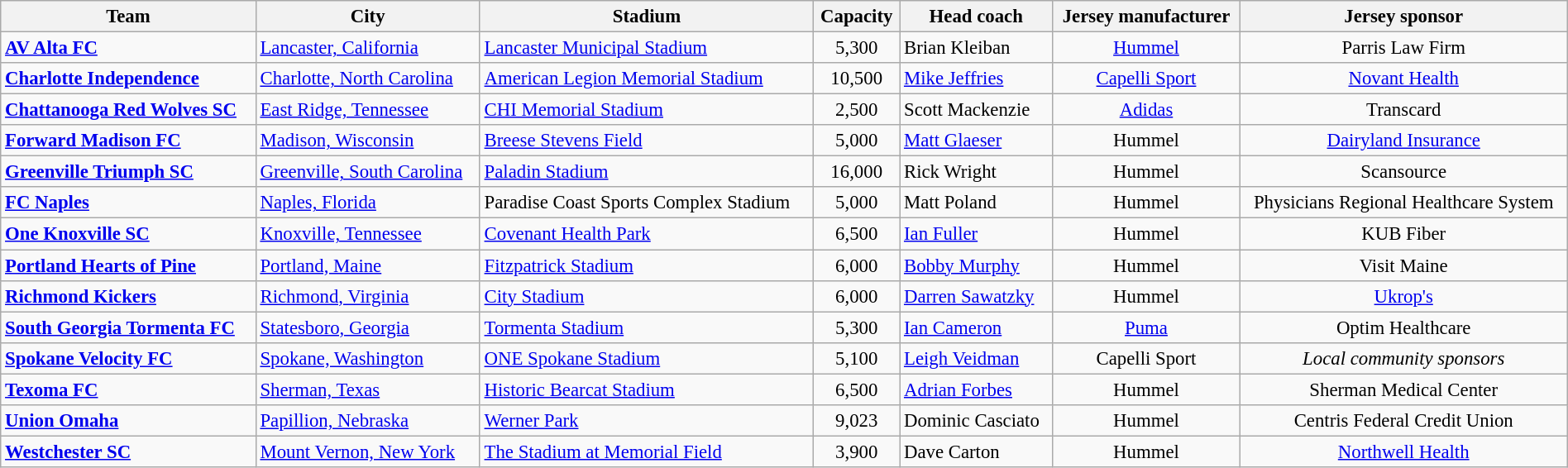<table class="wikitable sortable" style="text-align:left; width:100%; font-size:95%">
<tr>
<th style="background:">Team</th>
<th style="background:">City</th>
<th style="background:">Stadium</th>
<th style="background:">Capacity</th>
<th style="background:">Head coach</th>
<th style="background:">Jersey manufacturer</th>
<th style="background:">Jersey sponsor</th>
</tr>
<tr>
<td><strong><a href='#'>AV Alta FC</a></strong></td>
<td><a href='#'>Lancaster, California</a></td>
<td><a href='#'>Lancaster Municipal Stadium</a></td>
<td style="text-align:center;">5,300</td>
<td> Brian Kleiban</td>
<td style="text-align:center;"><a href='#'>Hummel</a></td>
<td style="text-align:center;">Parris Law Firm</td>
</tr>
<tr>
<td><strong><a href='#'>Charlotte Independence</a></strong></td>
<td><a href='#'>Charlotte, North Carolina</a></td>
<td><a href='#'>American Legion Memorial Stadium</a></td>
<td style="text-align:center;">10,500</td>
<td> <a href='#'>Mike Jeffries</a></td>
<td style="text-align:center;"><a href='#'>Capelli Sport</a></td>
<td style="text-align:center;"><a href='#'>Novant Health</a></td>
</tr>
<tr>
<td><strong><a href='#'>Chattanooga Red Wolves SC</a></strong></td>
<td><a href='#'>East Ridge, Tennessee</a></td>
<td><a href='#'>CHI Memorial Stadium</a></td>
<td style="text-align:center;">2,500</td>
<td> Scott Mackenzie</td>
<td style="text-align:center;"><a href='#'>Adidas</a></td>
<td style="text-align:center;">Transcard</td>
</tr>
<tr>
<td><strong><a href='#'>Forward Madison FC</a></strong></td>
<td><a href='#'>Madison, Wisconsin</a></td>
<td><a href='#'>Breese Stevens Field</a></td>
<td style="text-align:center;">5,000</td>
<td> <a href='#'>Matt Glaeser</a></td>
<td style="text-align:center;">Hummel</td>
<td style="text-align:center;"><a href='#'>Dairyland Insurance</a></td>
</tr>
<tr>
<td><strong><a href='#'>Greenville Triumph SC</a></strong></td>
<td><a href='#'>Greenville, South Carolina</a></td>
<td><a href='#'>Paladin Stadium</a></td>
<td style="text-align:center;">16,000</td>
<td> Rick Wright</td>
<td style="text-align:center;">Hummel</td>
<td style="text-align:center;">Scansource</td>
</tr>
<tr>
<td><strong><a href='#'>FC Naples</a></strong></td>
<td><a href='#'>Naples, Florida</a></td>
<td>Paradise Coast Sports Complex Stadium</td>
<td style="text-align:center;">5,000</td>
<td> Matt Poland</td>
<td style="text-align:center;">Hummel</td>
<td style="text-align:center;">Physicians Regional Healthcare System</td>
</tr>
<tr>
<td><strong><a href='#'>One Knoxville SC</a></strong></td>
<td><a href='#'>Knoxville, Tennessee</a></td>
<td><a href='#'>Covenant Health Park</a></td>
<td style="text-align:center;">6,500</td>
<td> <a href='#'>Ian Fuller</a></td>
<td style="text-align:center;">Hummel</td>
<td style="text-align:center;">KUB Fiber</td>
</tr>
<tr>
<td><strong><a href='#'>Portland Hearts of Pine</a></strong></td>
<td><a href='#'>Portland, Maine</a></td>
<td><a href='#'>Fitzpatrick Stadium</a></td>
<td style="text-align:center;">6,000</td>
<td> <a href='#'>Bobby Murphy</a></td>
<td style="text-align:center;">Hummel</td>
<td style="text-align:center;">Visit Maine</td>
</tr>
<tr>
<td><strong><a href='#'>Richmond Kickers</a></strong></td>
<td><a href='#'>Richmond, Virginia</a></td>
<td><a href='#'>City Stadium</a></td>
<td style="text-align:center;">6,000</td>
<td> <a href='#'>Darren Sawatzky</a></td>
<td style="text-align:center;">Hummel</td>
<td style="text-align:center;"><a href='#'>Ukrop's</a></td>
</tr>
<tr>
<td><strong><a href='#'>South Georgia Tormenta FC</a></strong></td>
<td><a href='#'>Statesboro, Georgia</a></td>
<td><a href='#'>Tormenta Stadium</a></td>
<td style="text-align:center;">5,300</td>
<td> <a href='#'>Ian Cameron</a></td>
<td style="text-align:center;"><a href='#'>Puma</a></td>
<td style="text-align:center;">Optim Healthcare</td>
</tr>
<tr>
<td><strong><a href='#'>Spokane Velocity FC</a></strong></td>
<td><a href='#'>Spokane, Washington</a></td>
<td><a href='#'>ONE Spokane Stadium</a></td>
<td style="text-align:center;">5,100</td>
<td> <a href='#'>Leigh Veidman</a></td>
<td style="text-align:center;">Capelli Sport</td>
<td style="text-align:center;"><em>Local community sponsors</em></td>
</tr>
<tr>
<td><strong><a href='#'>Texoma FC</a></strong></td>
<td><a href='#'>Sherman, Texas</a></td>
<td><a href='#'>Historic Bearcat Stadium</a></td>
<td style="text-align:center;">6,500</td>
<td> <a href='#'>Adrian Forbes</a></td>
<td style="text-align:center;">Hummel</td>
<td style="text-align:center;">Sherman Medical Center</td>
</tr>
<tr>
<td><strong><a href='#'>Union Omaha</a></strong></td>
<td><a href='#'>Papillion, Nebraska</a></td>
<td><a href='#'>Werner Park</a></td>
<td style="text-align:center;">9,023</td>
<td> Dominic Casciato</td>
<td style="text-align:center;">Hummel</td>
<td style="text-align:center;">Centris Federal Credit Union</td>
</tr>
<tr>
<td><strong><a href='#'>Westchester SC</a></strong></td>
<td><a href='#'>Mount Vernon, New York</a></td>
<td><a href='#'>The Stadium at Memorial Field</a></td>
<td style="text-align:center;">3,900</td>
<td> Dave Carton</td>
<td style="text-align:center;">Hummel</td>
<td style="text-align:center;"><a href='#'>Northwell Health</a></td>
</tr>
</table>
